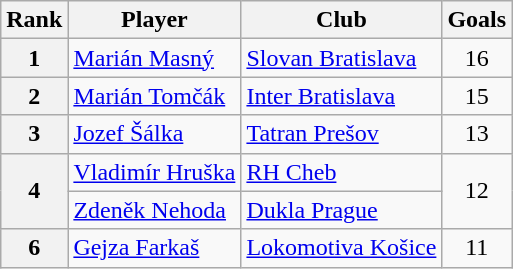<table class="wikitable" style="text-align:center">
<tr>
<th>Rank</th>
<th>Player</th>
<th>Club</th>
<th>Goals</th>
</tr>
<tr>
<th>1</th>
<td align="left"> <a href='#'>Marián Masný</a></td>
<td align="left"><a href='#'>Slovan Bratislava</a></td>
<td>16</td>
</tr>
<tr>
<th>2</th>
<td align="left"> <a href='#'>Marián Tomčák</a></td>
<td align="left"><a href='#'>Inter Bratislava</a></td>
<td>15</td>
</tr>
<tr>
<th>3</th>
<td align="left"> <a href='#'>Jozef Šálka</a></td>
<td align="left"><a href='#'>Tatran Prešov</a></td>
<td>13</td>
</tr>
<tr>
<th rowspan="2">4</th>
<td align="left"> <a href='#'>Vladimír Hruška</a></td>
<td align="left"><a href='#'>RH Cheb</a></td>
<td rowspan="2">12</td>
</tr>
<tr>
<td align="left"> <a href='#'>Zdeněk Nehoda</a></td>
<td align="left"><a href='#'>Dukla Prague</a></td>
</tr>
<tr>
<th>6</th>
<td align="left"> <a href='#'>Gejza Farkaš</a></td>
<td align="left"><a href='#'>Lokomotiva Košice</a></td>
<td>11</td>
</tr>
</table>
